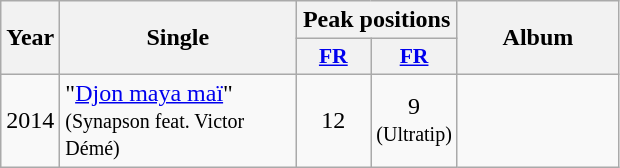<table class="wikitable">
<tr>
<th rowspan="2" style="text-align:center; width:10px;">Year</th>
<th rowspan="2" style="text-align:center; width:150px;">Single</th>
<th colspan="2" style="text-align:center; width:20px;">Peak positions</th>
<th rowspan="2" style="text-align:center; width:100px;">Album</th>
</tr>
<tr>
<th scope="col" style="width:3em;font-size:90%;"><a href='#'>FR</a><br></th>
<th scope="col" style="width:3em;font-size:90%;"><a href='#'>FR</a><br></th>
</tr>
<tr>
<td style="text-align:center;">2014</td>
<td>"<a href='#'>Djon maya maï</a>" <br><small>(Synapson feat. Victor Démé)</small></td>
<td style="text-align:center;">12</td>
<td style="text-align:center;">9<br><small>(Ultratip)</small></td>
<td style="text-align:center;"></td>
</tr>
</table>
